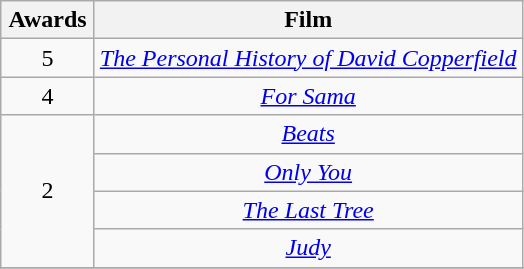<table class="wikitable plainrowheaders" style="text-align:center;">
<tr>
<th scope="col" style="width:55px;">Awards</th>
<th scope="col" style="text-align:center;">Film</th>
</tr>
<tr>
<td scope=row style="text-align:center">5</td>
<td><em><a href='#'>The Personal History of David Copperfield</a></em></td>
</tr>
<tr>
<td scope=row style="text-align:center">4</td>
<td><em><a href='#'>For Sama</a></em></td>
</tr>
<tr>
<td scope=row rowspan=4 style="text-align:center;">2</td>
<td><em><a href='#'>Beats</a></em></td>
</tr>
<tr>
<td><em><a href='#'>Only You</a></em></td>
</tr>
<tr>
<td><em><a href='#'>The Last Tree</a></em></td>
</tr>
<tr>
<td><em><a href='#'>Judy</a></em></td>
</tr>
<tr>
</tr>
</table>
